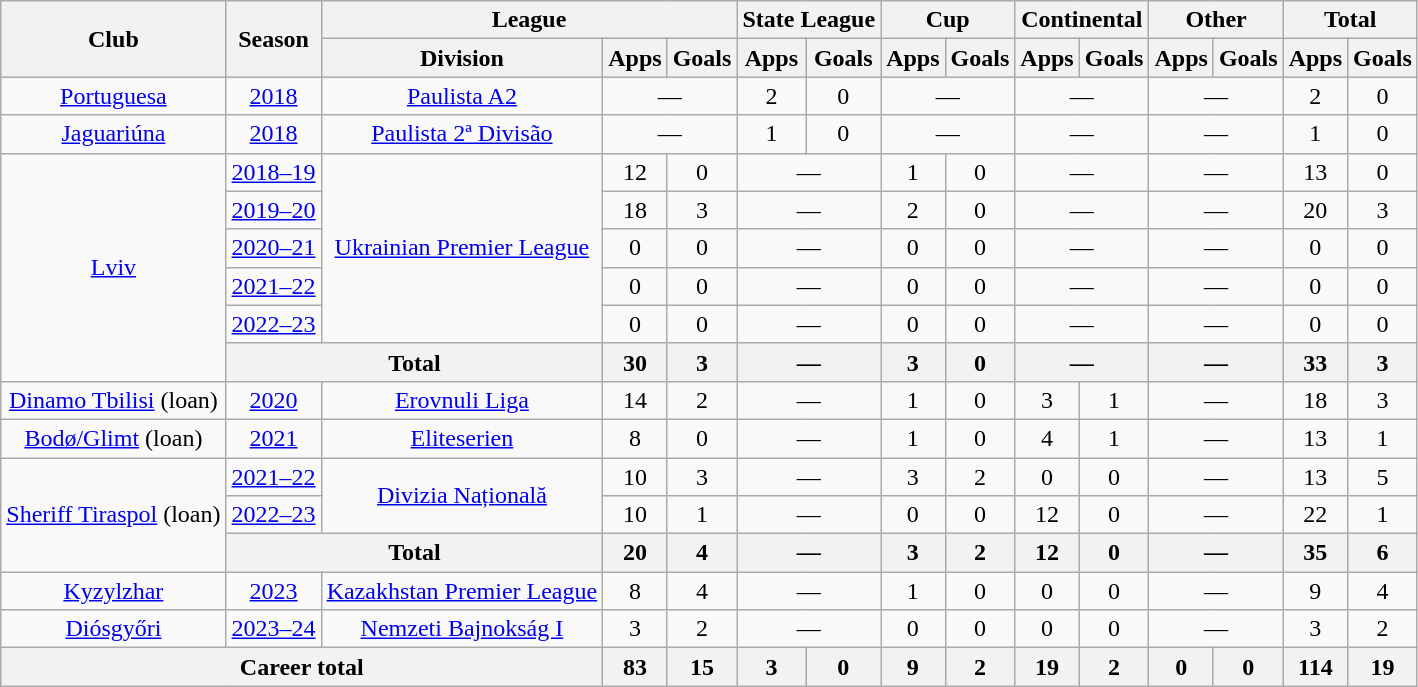<table class="wikitable" style="text-align:center">
<tr>
<th rowspan="2">Club</th>
<th rowspan="2">Season</th>
<th colspan="3">League</th>
<th colspan="2">State League</th>
<th colspan="2">Cup</th>
<th colspan="2">Continental</th>
<th colspan="2">Other</th>
<th colspan="2">Total</th>
</tr>
<tr>
<th>Division</th>
<th>Apps</th>
<th>Goals</th>
<th>Apps</th>
<th>Goals</th>
<th>Apps</th>
<th>Goals</th>
<th>Apps</th>
<th>Goals</th>
<th>Apps</th>
<th>Goals</th>
<th>Apps</th>
<th>Goals</th>
</tr>
<tr>
<td><a href='#'>Portuguesa</a></td>
<td><a href='#'>2018</a></td>
<td><a href='#'>Paulista A2</a></td>
<td colspan="2">—</td>
<td>2</td>
<td>0</td>
<td colspan="2">—</td>
<td colspan="2">—</td>
<td colspan="2">—</td>
<td>2</td>
<td>0</td>
</tr>
<tr>
<td><a href='#'>Jaguariúna</a></td>
<td><a href='#'>2018</a></td>
<td><a href='#'>Paulista 2ª Divisão</a></td>
<td colspan="2">—</td>
<td>1</td>
<td>0</td>
<td colspan="2">—</td>
<td colspan="2">—</td>
<td colspan="2">—</td>
<td>1</td>
<td>0</td>
</tr>
<tr>
<td rowspan="6"><a href='#'>Lviv</a></td>
<td><a href='#'>2018–19</a></td>
<td rowspan="5"><a href='#'>Ukrainian Premier League</a></td>
<td>12</td>
<td>0</td>
<td colspan="2">—</td>
<td>1</td>
<td>0</td>
<td colspan="2">—</td>
<td colspan="2">—</td>
<td>13</td>
<td>0</td>
</tr>
<tr>
<td><a href='#'>2019–20</a></td>
<td>18</td>
<td>3</td>
<td colspan="2">—</td>
<td>2</td>
<td>0</td>
<td colspan="2">—</td>
<td colspan="2">—</td>
<td>20</td>
<td>3</td>
</tr>
<tr>
<td><a href='#'>2020–21</a></td>
<td>0</td>
<td>0</td>
<td colspan="2">—</td>
<td>0</td>
<td>0</td>
<td colspan="2">—</td>
<td colspan="2">—</td>
<td>0</td>
<td>0</td>
</tr>
<tr>
<td><a href='#'>2021–22</a></td>
<td>0</td>
<td>0</td>
<td colspan="2">—</td>
<td>0</td>
<td>0</td>
<td colspan="2">—</td>
<td colspan="2">—</td>
<td>0</td>
<td>0</td>
</tr>
<tr>
<td><a href='#'>2022–23</a></td>
<td>0</td>
<td>0</td>
<td colspan="2">—</td>
<td>0</td>
<td>0</td>
<td colspan="2">—</td>
<td colspan="2">—</td>
<td>0</td>
<td>0</td>
</tr>
<tr>
<th colspan="2">Total</th>
<th>30</th>
<th>3</th>
<th colspan="2">—</th>
<th>3</th>
<th>0</th>
<th colspan="2">—</th>
<th colspan="2">—</th>
<th>33</th>
<th>3</th>
</tr>
<tr>
<td><a href='#'>Dinamo Tbilisi</a> (loan)</td>
<td><a href='#'>2020</a></td>
<td><a href='#'>Erovnuli Liga</a></td>
<td>14</td>
<td>2</td>
<td colspan="2">—</td>
<td>1</td>
<td>0</td>
<td>3</td>
<td>1</td>
<td colspan="2">—</td>
<td>18</td>
<td>3</td>
</tr>
<tr>
<td><a href='#'>Bodø/Glimt</a> (loan)</td>
<td><a href='#'>2021</a></td>
<td><a href='#'>Eliteserien</a></td>
<td>8</td>
<td>0</td>
<td colspan="2">—</td>
<td>1</td>
<td>0</td>
<td>4</td>
<td>1</td>
<td colspan="2">—</td>
<td>13</td>
<td>1</td>
</tr>
<tr>
<td rowspan="3"><a href='#'>Sheriff Tiraspol</a> (loan)</td>
<td><a href='#'>2021–22</a></td>
<td rowspan="2"><a href='#'>Divizia Națională</a></td>
<td>10</td>
<td>3</td>
<td colspan="2">—</td>
<td>3</td>
<td>2</td>
<td>0</td>
<td>0</td>
<td colspan="2">—</td>
<td>13</td>
<td>5</td>
</tr>
<tr>
<td><a href='#'>2022–23</a></td>
<td>10</td>
<td>1</td>
<td colspan="2">—</td>
<td>0</td>
<td>0</td>
<td>12</td>
<td>0</td>
<td colspan="2">—</td>
<td>22</td>
<td>1</td>
</tr>
<tr>
<th colspan="2">Total</th>
<th>20</th>
<th>4</th>
<th colspan="2">—</th>
<th>3</th>
<th>2</th>
<th>12</th>
<th>0</th>
<th colspan="2">—</th>
<th>35</th>
<th>6</th>
</tr>
<tr>
<td><a href='#'>Kyzylzhar</a></td>
<td><a href='#'>2023</a></td>
<td><a href='#'>Kazakhstan Premier League</a></td>
<td>8</td>
<td>4</td>
<td colspan="2">—</td>
<td>1</td>
<td>0</td>
<td>0</td>
<td>0</td>
<td colspan="2">—</td>
<td>9</td>
<td>4</td>
</tr>
<tr>
<td><a href='#'>Diósgyőri</a></td>
<td><a href='#'>2023–24</a></td>
<td><a href='#'>Nemzeti Bajnokság I</a></td>
<td>3</td>
<td>2</td>
<td colspan="2">—</td>
<td>0</td>
<td>0</td>
<td>0</td>
<td>0</td>
<td colspan="2">—</td>
<td>3</td>
<td>2</td>
</tr>
<tr>
<th colspan="3">Career total</th>
<th>83</th>
<th>15</th>
<th>3</th>
<th>0</th>
<th>9</th>
<th>2</th>
<th>19</th>
<th>2</th>
<th>0</th>
<th>0</th>
<th>114</th>
<th>19</th>
</tr>
</table>
